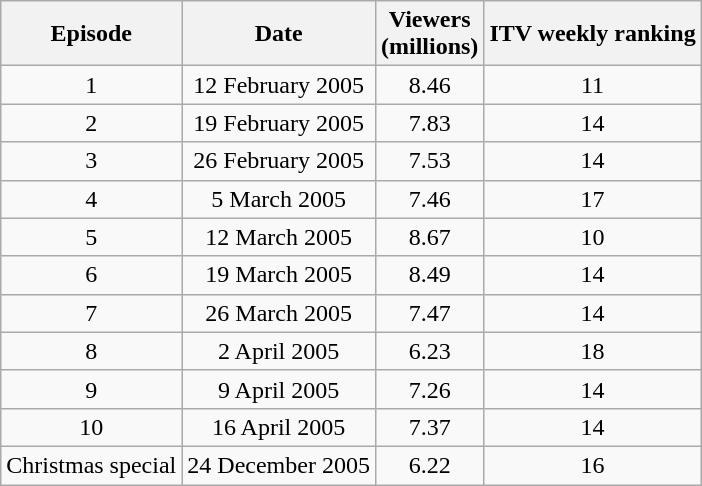<table class="wikitable" style="text-align:center">
<tr>
<th>Episode</th>
<th>Date</th>
<th>Viewers<br>(millions)</th>
<th>ITV weekly ranking</th>
</tr>
<tr>
<td>1</td>
<td>12 February 2005</td>
<td>8.46</td>
<td>11</td>
</tr>
<tr>
<td>2</td>
<td>19 February 2005</td>
<td>7.83</td>
<td>14</td>
</tr>
<tr>
<td>3</td>
<td>26 February 2005</td>
<td>7.53</td>
<td>14</td>
</tr>
<tr>
<td>4</td>
<td>5 March 2005</td>
<td>7.46</td>
<td>17</td>
</tr>
<tr>
<td>5</td>
<td>12 March 2005</td>
<td>8.67</td>
<td>10</td>
</tr>
<tr>
<td>6</td>
<td>19 March 2005</td>
<td>8.49</td>
<td>14</td>
</tr>
<tr>
<td>7</td>
<td>26 March 2005</td>
<td>7.47</td>
<td>14</td>
</tr>
<tr>
<td>8</td>
<td>2 April 2005</td>
<td>6.23</td>
<td>18</td>
</tr>
<tr>
<td>9</td>
<td>9 April 2005</td>
<td>7.26</td>
<td>14</td>
</tr>
<tr>
<td>10</td>
<td>16 April 2005</td>
<td>7.37</td>
<td>14</td>
</tr>
<tr>
<td>Christmas special</td>
<td>24 December 2005</td>
<td>6.22</td>
<td>16</td>
</tr>
</table>
